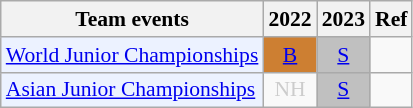<table style='font-size: 90%; text-align:center;' class='wikitable'>
<tr>
<th>Team events</th>
<th>2022</th>
<th>2023</th>
<th>Ref</th>
</tr>
<tr>
<td bgcolor="#ECF2FF"; align="left"><a href='#'>World Junior Championships</a></td>
<td bgcolor=CD7F32><a href='#'>B</a></td>
<td bgcolor=silver><a href='#'>S</a></td>
<td></td>
</tr>
<tr>
<td bgcolor="#ECF2FF"; align="left"><a href='#'>Asian Junior Championships</a></td>
<td style=color:#ccc>NH</td>
<td bgcolor=silver><a href='#'>S</a></td>
<td></td>
</tr>
</table>
